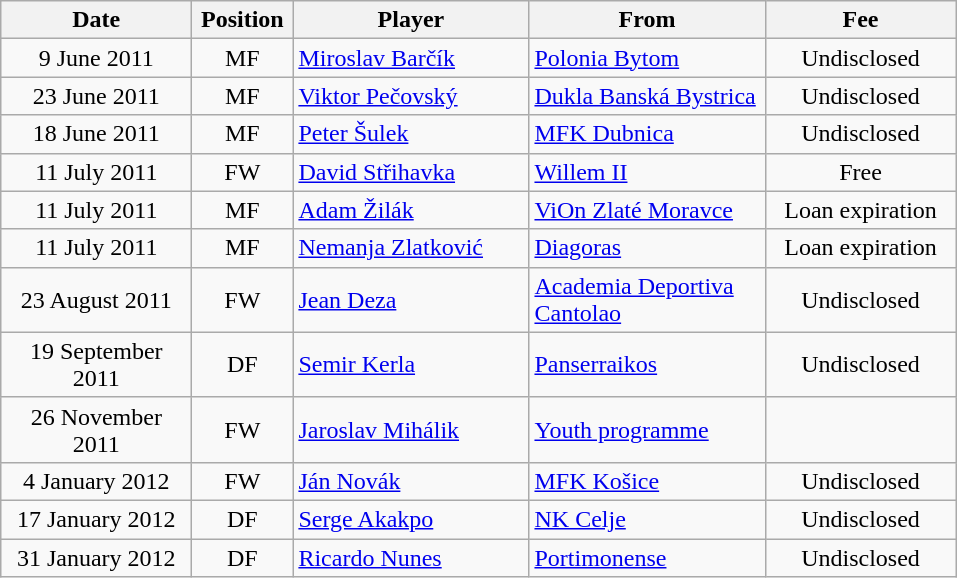<table class="wikitable" style="text-align: center;">
<tr>
<th width=120>Date</th>
<th width=60>Position</th>
<th width=150>Player</th>
<th width=150>From</th>
<th width=120>Fee</th>
</tr>
<tr>
<td>9 June 2011</td>
<td>MF</td>
<td style="text-align:left;"> <a href='#'>Miroslav Barčík</a></td>
<td style="text-align:left;"><a href='#'>Polonia Bytom</a></td>
<td>Undisclosed</td>
</tr>
<tr>
<td>23 June 2011</td>
<td>MF</td>
<td style="text-align:left;"> <a href='#'>Viktor Pečovský</a></td>
<td style="text-align:left;"><a href='#'>Dukla Banská Bystrica</a></td>
<td>Undisclosed</td>
</tr>
<tr>
<td>18 June 2011</td>
<td>MF</td>
<td style="text-align:left;"> <a href='#'>Peter Šulek</a></td>
<td style="text-align:left;"><a href='#'>MFK Dubnica</a></td>
<td>Undisclosed</td>
</tr>
<tr>
<td>11 July 2011</td>
<td>FW</td>
<td style="text-align:left;"> <a href='#'>David Střihavka</a></td>
<td style="text-align:left;"><a href='#'>Willem II</a></td>
<td>Free</td>
</tr>
<tr>
<td>11 July 2011</td>
<td>MF</td>
<td style="text-align:left;"> <a href='#'>Adam Žilák</a></td>
<td style="text-align:left;"><a href='#'>ViOn Zlaté Moravce</a></td>
<td>Loan expiration</td>
</tr>
<tr>
<td>11 July 2011</td>
<td>MF</td>
<td style="text-align:left;"> <a href='#'>Nemanja Zlatković</a></td>
<td style="text-align:left;"><a href='#'>Diagoras</a></td>
<td>Loan expiration</td>
</tr>
<tr>
<td>23 August 2011</td>
<td>FW</td>
<td style="text-align:left;"> <a href='#'>Jean Deza</a></td>
<td style="text-align:left;"><a href='#'>Academia Deportiva Cantolao</a></td>
<td>Undisclosed</td>
</tr>
<tr>
<td>19 September 2011</td>
<td>DF</td>
<td style="text-align:left;"> <a href='#'>Semir Kerla</a></td>
<td style="text-align:left;"><a href='#'>Panserraikos</a></td>
<td>Undisclosed</td>
</tr>
<tr>
<td>26 November 2011</td>
<td>FW</td>
<td style="text-align:left;"> <a href='#'>Jaroslav Mihálik</a></td>
<td style="text-align:left;"><a href='#'>Youth programme</a></td>
<td></td>
</tr>
<tr>
<td>4 January 2012</td>
<td>FW</td>
<td style="text-align:left;"> <a href='#'>Ján Novák</a></td>
<td style="text-align:left;"><a href='#'>MFK Košice</a></td>
<td>Undisclosed</td>
</tr>
<tr>
<td>17 January 2012</td>
<td>DF</td>
<td style="text-align:left;"> <a href='#'>Serge Akakpo</a></td>
<td style="text-align:left;"><a href='#'>NK Celje</a></td>
<td>Undisclosed</td>
</tr>
<tr>
<td>31 January 2012</td>
<td>DF</td>
<td style="text-align:left;"> <a href='#'>Ricardo Nunes</a></td>
<td style="text-align:left;"><a href='#'>Portimonense</a></td>
<td>Undisclosed</td>
</tr>
</table>
